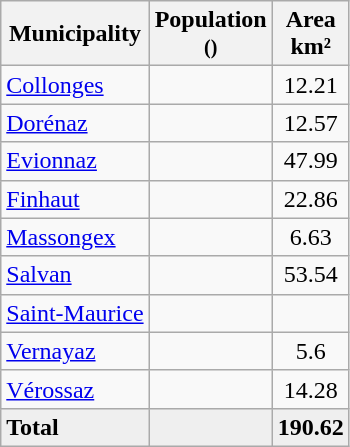<table class="wikitable">
<tr>
<th>Municipality</th>
<th>Population<br><small>()</small></th>
<th>Area <br>km²</th>
</tr>
<tr>
<td><a href='#'>Collonges</a></td>
<td align="center"></td>
<td align="center">12.21</td>
</tr>
<tr>
<td><a href='#'>Dorénaz</a></td>
<td align="center"></td>
<td align="center">12.57</td>
</tr>
<tr>
<td><a href='#'>Evionnaz</a></td>
<td align="center"></td>
<td align="center">47.99</td>
</tr>
<tr>
<td><a href='#'>Finhaut</a></td>
<td align="center"></td>
<td align="center">22.86</td>
</tr>
<tr>
<td><a href='#'>Massongex</a></td>
<td align="center"></td>
<td align="center">6.63</td>
</tr>
<tr>
<td><a href='#'>Salvan</a></td>
<td align="center"></td>
<td align="center">53.54</td>
</tr>
<tr>
<td><a href='#'>Saint-Maurice</a></td>
<td align="center"></td>
<td align="center"></td>
</tr>
<tr>
<td><a href='#'>Vernayaz</a></td>
<td align="center"></td>
<td align="center">5.6</td>
</tr>
<tr>
<td><a href='#'>Vérossaz</a></td>
<td align="center"></td>
<td align="center">14.28</td>
</tr>
<tr>
<td bgcolor="#EFEFEF"><strong>Total</strong></td>
<td bgcolor="#EFEFEF" align="center"></td>
<td bgcolor="#EFEFEF" align="center"><strong>190.62</strong></td>
</tr>
</table>
